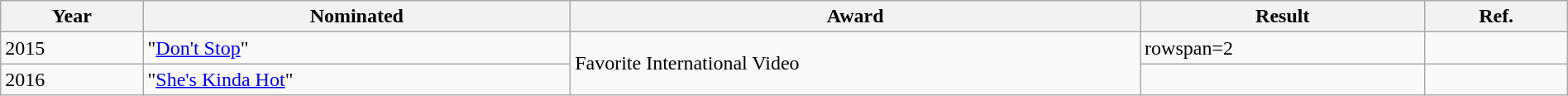<table class="wikitable" style="width:100%;">
<tr>
<th width=5%>Year</th>
<th style="width:15%;">Nominated</th>
<th style="width:20%;">Award</th>
<th style="width:10%;">Result</th>
<th style="width:5%;">Ref.</th>
</tr>
<tr>
<td>2015</td>
<td>"<a href='#'>Don't Stop</a>"</td>
<td rowspan="2">Favorite International Video</td>
<td>rowspan=2 </td>
<td></td>
</tr>
<tr>
<td>2016</td>
<td>"<a href='#'>She's Kinda Hot</a>"</td>
<td></td>
</tr>
</table>
